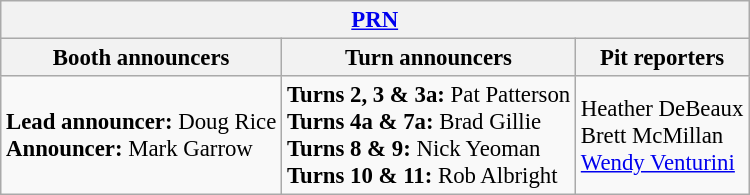<table class="wikitable" style="font-size: 95%;">
<tr>
<th colspan="3"><a href='#'>PRN</a></th>
</tr>
<tr>
<th>Booth announcers</th>
<th>Turn announcers</th>
<th>Pit reporters</th>
</tr>
<tr>
<td><strong>Lead announcer:</strong> Doug Rice<br><strong>Announcer:</strong> Mark Garrow</td>
<td><strong>Turns 2, 3 & 3a:</strong> Pat Patterson<br><strong>Turns 4a & 7a:</strong> Brad Gillie<br><strong>Turns 8 & 9:</strong> Nick Yeoman<br> <strong>Turns 10 & 11:</strong> Rob Albright</td>
<td>Heather DeBeaux<br>Brett McMillan<br><a href='#'>Wendy Venturini</a></td>
</tr>
</table>
